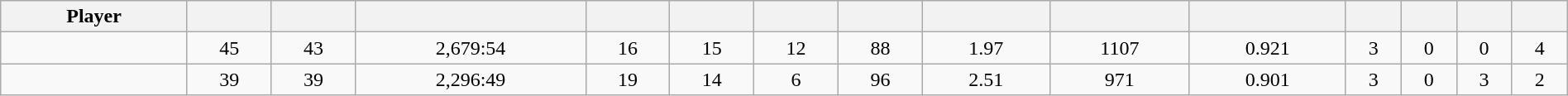<table class="wikitable sortable" style="width:100%; text-align:center;">
<tr>
<th>Player</th>
<th></th>
<th></th>
<th></th>
<th></th>
<th></th>
<th></th>
<th></th>
<th></th>
<th></th>
<th></th>
<th></th>
<th></th>
<th></th>
<th></th>
</tr>
<tr>
<td style=white-space:nowrap></td>
<td>45</td>
<td>43</td>
<td>2,679:54</td>
<td>16</td>
<td>15</td>
<td>12</td>
<td>88</td>
<td>1.97</td>
<td>1107</td>
<td>0.921</td>
<td>3</td>
<td>0</td>
<td>0</td>
<td>4</td>
</tr>
<tr>
<td style=white-space:nowrap></td>
<td>39</td>
<td>39</td>
<td>2,296:49</td>
<td>19</td>
<td>14</td>
<td>6</td>
<td>96</td>
<td>2.51</td>
<td>971</td>
<td>0.901</td>
<td>3</td>
<td>0</td>
<td>3</td>
<td>2</td>
</tr>
</table>
